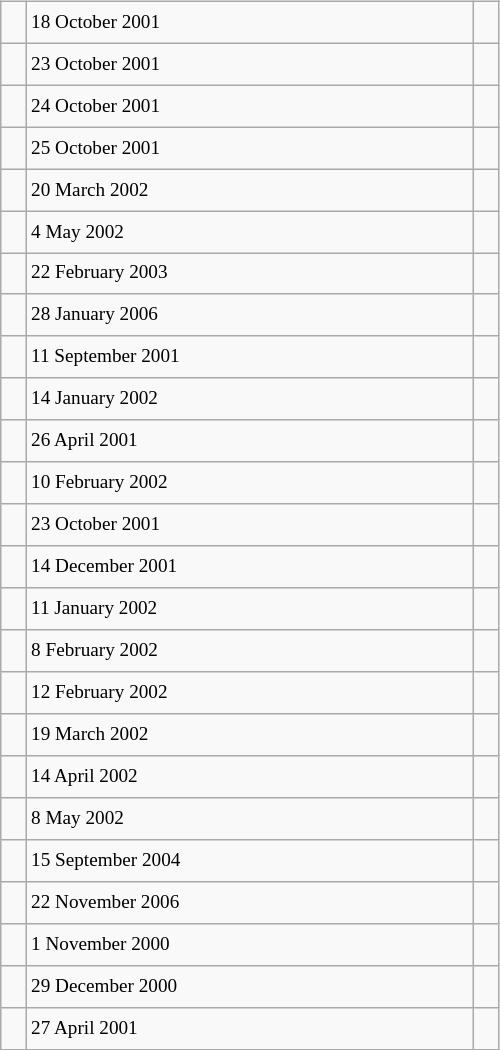<table class="wikitable" style="font-size: 80%; float: left; width: 26em; margin-right: 1em; height: 700px">
<tr>
<td></td>
<td>18 October 2001</td>
<td></td>
</tr>
<tr>
<td></td>
<td>23 October 2001</td>
<td></td>
</tr>
<tr>
<td></td>
<td>24 October 2001</td>
<td></td>
</tr>
<tr>
<td></td>
<td>25 October 2001</td>
<td></td>
</tr>
<tr>
<td></td>
<td>20 March 2002</td>
<td></td>
</tr>
<tr>
<td></td>
<td>4 May 2002</td>
<td></td>
</tr>
<tr>
<td></td>
<td>22 February 2003</td>
<td></td>
</tr>
<tr>
<td></td>
<td>28 January 2006</td>
<td></td>
</tr>
<tr>
<td></td>
<td>11 September 2001</td>
<td></td>
</tr>
<tr>
<td></td>
<td>14 January 2002</td>
<td></td>
</tr>
<tr>
<td></td>
<td>26 April 2001</td>
<td></td>
</tr>
<tr>
<td></td>
<td>10 February 2002</td>
<td></td>
</tr>
<tr>
<td></td>
<td>23 October 2001</td>
<td></td>
</tr>
<tr>
<td></td>
<td>14 December 2001</td>
<td></td>
</tr>
<tr>
<td></td>
<td>11 January 2002</td>
<td></td>
</tr>
<tr>
<td></td>
<td>8 February 2002</td>
<td></td>
</tr>
<tr>
<td></td>
<td>12 February 2002</td>
<td></td>
</tr>
<tr>
<td></td>
<td>19 March 2002</td>
<td></td>
</tr>
<tr>
<td></td>
<td>14 April 2002</td>
<td></td>
</tr>
<tr>
<td></td>
<td>8 May 2002</td>
<td></td>
</tr>
<tr>
<td></td>
<td>15 September 2004</td>
<td></td>
</tr>
<tr>
<td></td>
<td>22 November 2006</td>
<td></td>
</tr>
<tr>
<td></td>
<td>1 November 2000</td>
<td></td>
</tr>
<tr>
<td></td>
<td>29 December 2000</td>
<td></td>
</tr>
<tr>
<td></td>
<td>27 April 2001</td>
<td></td>
</tr>
</table>
